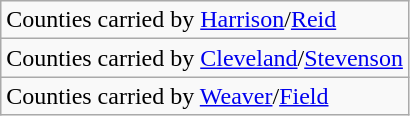<table class="wikitable">
<tr>
<td>Counties carried by <a href='#'>Harrison</a>/<a href='#'>Reid</a></td>
</tr>
<tr>
<td>Counties carried by <a href='#'>Cleveland</a>/<a href='#'>Stevenson</a></td>
</tr>
<tr>
<td>Counties carried by <a href='#'>Weaver</a>/<a href='#'>Field</a></td>
</tr>
</table>
